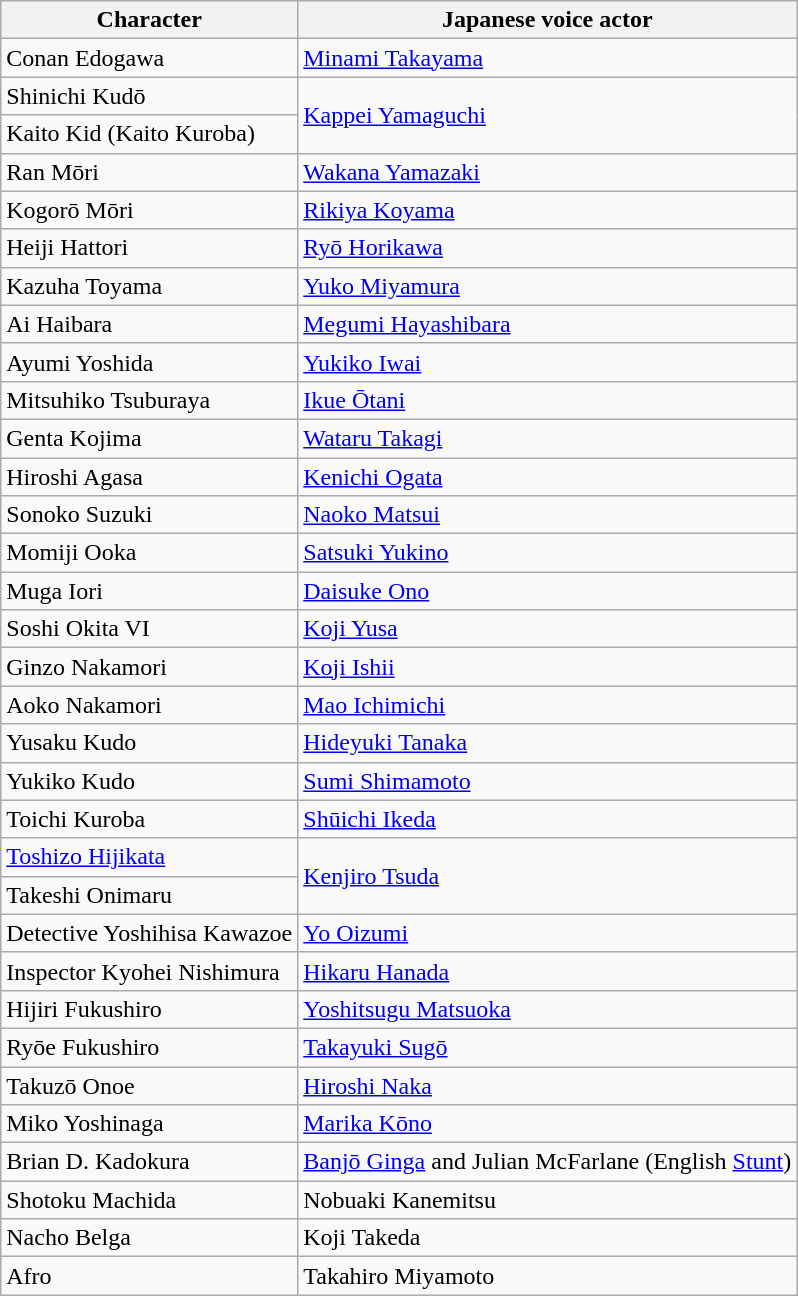<table class="wikitable">
<tr>
<th>Character</th>
<th>Japanese voice actor</th>
</tr>
<tr>
<td>Conan Edogawa</td>
<td><a href='#'>Minami Takayama</a></td>
</tr>
<tr>
<td>Shinichi Kudō</td>
<td rowspan="2"><a href='#'>Kappei Yamaguchi</a></td>
</tr>
<tr>
<td>Kaito Kid (Kaito Kuroba)</td>
</tr>
<tr>
<td>Ran Mōri</td>
<td><a href='#'>Wakana Yamazaki</a></td>
</tr>
<tr>
<td>Kogorō Mōri</td>
<td><a href='#'>Rikiya Koyama</a></td>
</tr>
<tr>
<td>Heiji Hattori</td>
<td><a href='#'>Ryō Horikawa</a></td>
</tr>
<tr>
<td>Kazuha Toyama</td>
<td><a href='#'>Yuko Miyamura</a></td>
</tr>
<tr>
<td>Ai Haibara</td>
<td><a href='#'>Megumi Hayashibara</a></td>
</tr>
<tr>
<td>Ayumi Yoshida</td>
<td><a href='#'>Yukiko Iwai</a></td>
</tr>
<tr>
<td>Mitsuhiko Tsuburaya</td>
<td><a href='#'>Ikue Ōtani</a></td>
</tr>
<tr>
<td>Genta Kojima</td>
<td><a href='#'>Wataru Takagi</a></td>
</tr>
<tr>
<td>Hiroshi Agasa</td>
<td><a href='#'>Kenichi Ogata</a></td>
</tr>
<tr>
<td>Sonoko Suzuki</td>
<td><a href='#'>Naoko Matsui</a></td>
</tr>
<tr>
<td>Momiji Ooka</td>
<td><a href='#'>Satsuki Yukino</a></td>
</tr>
<tr>
<td>Muga Iori</td>
<td><a href='#'>Daisuke Ono</a></td>
</tr>
<tr>
<td>Soshi Okita VI</td>
<td><a href='#'>Koji Yusa</a></td>
</tr>
<tr>
<td>Ginzo Nakamori</td>
<td><a href='#'>Koji Ishii</a></td>
</tr>
<tr>
<td>Aoko Nakamori</td>
<td><a href='#'>Mao Ichimichi</a></td>
</tr>
<tr>
<td>Yusaku Kudo</td>
<td><a href='#'>Hideyuki Tanaka</a></td>
</tr>
<tr>
<td>Yukiko Kudo</td>
<td><a href='#'>Sumi Shimamoto</a></td>
</tr>
<tr>
<td>Toichi Kuroba</td>
<td><a href='#'>Shūichi Ikeda</a></td>
</tr>
<tr>
<td><a href='#'>Toshizo Hijikata</a></td>
<td rowspan="2"><a href='#'>Kenjiro Tsuda</a></td>
</tr>
<tr>
<td>Takeshi Onimaru</td>
</tr>
<tr>
<td>Detective Yoshihisa Kawazoe</td>
<td><a href='#'>Yo Oizumi</a></td>
</tr>
<tr>
<td>Inspector Kyohei Nishimura</td>
<td><a href='#'>Hikaru Hanada</a></td>
</tr>
<tr>
<td>Hijiri Fukushiro</td>
<td><a href='#'>Yoshitsugu Matsuoka</a></td>
</tr>
<tr>
<td>Ryōe Fukushiro</td>
<td><a href='#'>Takayuki Sugō</a></td>
</tr>
<tr>
<td>Takuzō Onoe</td>
<td><a href='#'>Hiroshi Naka</a></td>
</tr>
<tr>
<td>Miko Yoshinaga</td>
<td><a href='#'>Marika Kōno</a></td>
</tr>
<tr>
<td>Brian D. Kadokura</td>
<td><a href='#'>Banjō Ginga</a> and Julian McFarlane (English <a href='#'>Stunt</a>)</td>
</tr>
<tr>
<td>Shotoku Machida</td>
<td>Nobuaki Kanemitsu</td>
</tr>
<tr>
<td>Nacho Belga</td>
<td>Koji Takeda</td>
</tr>
<tr>
<td>Afro</td>
<td>Takahiro Miyamoto</td>
</tr>
</table>
